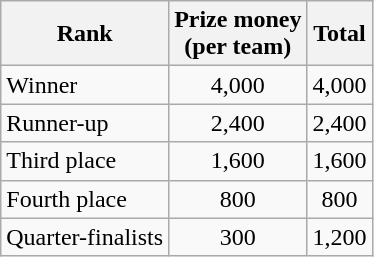<table class=wikitable style="text-align:center;">
<tr>
<th>Rank</th>
<th>Prize money<br>(per team)</th>
<th>Total</th>
</tr>
<tr>
<td style="text-align:left">Winner</td>
<td>4,000</td>
<td>4,000</td>
</tr>
<tr>
<td style="text-align:left">Runner-up</td>
<td>2,400</td>
<td>2,400</td>
</tr>
<tr>
<td style="text-align:left">Third place</td>
<td>1,600</td>
<td>1,600</td>
</tr>
<tr>
<td style="text-align:left">Fourth place</td>
<td>800</td>
<td>800</td>
</tr>
<tr>
<td style="text-align:left">Quarter-finalists</td>
<td>300</td>
<td>1,200</td>
</tr>
</table>
